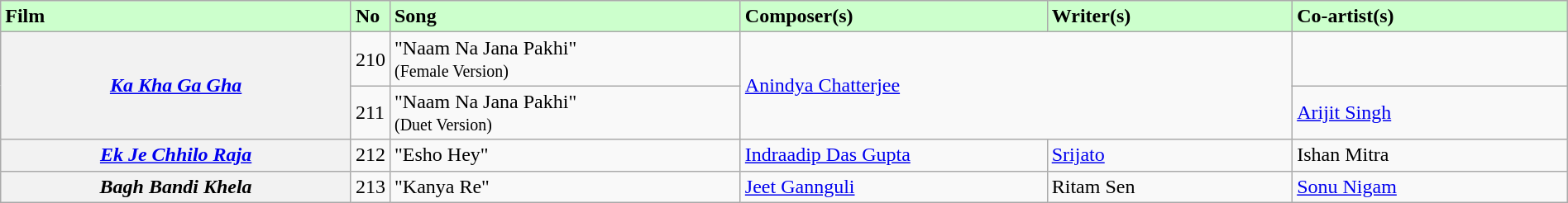<table class="wikitable plainrowheaders" style="width:100%; textcolor:#000">
<tr style="background:#cfc; text-align:"center;">
<td scope="col" style="width:23%;"><strong>Film</strong></td>
<td><strong>No</strong></td>
<td scope="col" style="width:23%;"><strong>Song</strong></td>
<td scope="col" style="width:20%;"><strong>Composer(s)</strong></td>
<td scope="col" style="width:16%;"><strong>Writer(s)</strong></td>
<td scope="col" style="width:18%;"><strong>Co-artist(s)</strong></td>
</tr>
<tr>
<th scope=" row" rowspan="2"><em><a href='#'>Ka Kha Ga Gha</a></em></th>
<td>210</td>
<td>"Naam Na Jana Pakhi" <br><small>(Female Version)</small></td>
<td rowspan="2" colspan="2"><a href='#'>Anindya Chatterjee</a></td>
<td></td>
</tr>
<tr>
<td>211</td>
<td>"Naam Na Jana Pakhi" <br><small>(Duet Version)</small></td>
<td><a href='#'>Arijit Singh</a></td>
</tr>
<tr>
<th scope="row"><em><a href='#'>Ek Je Chhilo Raja</a></em></th>
<td>212</td>
<td>"Esho Hey"</td>
<td><a href='#'>Indraadip Das Gupta</a></td>
<td><a href='#'>Srijato</a></td>
<td>Ishan Mitra</td>
</tr>
<tr>
<th scope="row"><em>Bagh Bandi Khela</em></th>
<td>213</td>
<td>"Kanya Re"</td>
<td><a href='#'>Jeet Gannguli</a></td>
<td>Ritam Sen</td>
<td><a href='#'>Sonu Nigam</a></td>
</tr>
</table>
